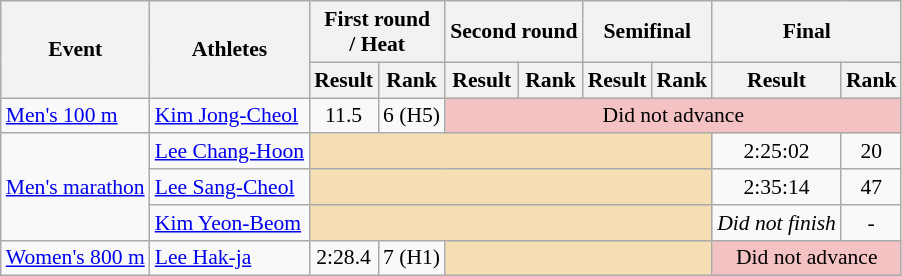<table class=wikitable style="font-size:90%">
<tr>
<th rowspan="2">Event</th>
<th rowspan="2">Athletes</th>
<th colspan="2">First round<br>/ Heat</th>
<th colspan="2">Second round</th>
<th colspan="2">Semifinal</th>
<th colspan="2">Final</th>
</tr>
<tr>
<th>Result</th>
<th>Rank</th>
<th>Result</th>
<th>Rank</th>
<th>Result</th>
<th>Rank</th>
<th>Result</th>
<th>Rank</th>
</tr>
<tr>
<td><a href='#'>Men's 100 m</a></td>
<td><a href='#'>Kim Jong-Cheol</a></td>
<td align=center>11.5</td>
<td align=center>6 (H5)</td>
<td align=center bgcolor="f4c2c2" colspan=6>Did not advance</td>
</tr>
<tr>
<td rowspan=3><a href='#'>Men's marathon</a></td>
<td><a href='#'>Lee Chang-Hoon</a></td>
<td colspan="6" bgcolor="wheat"></td>
<td align=center>2:25:02</td>
<td align=center>20</td>
</tr>
<tr>
<td><a href='#'>Lee Sang-Cheol</a></td>
<td colspan="6" bgcolor="wheat"></td>
<td align=center>2:35:14</td>
<td align=center>47</td>
</tr>
<tr>
<td><a href='#'>Kim Yeon-Beom</a></td>
<td colspan="6" bgcolor="wheat"></td>
<td align=center><em>Did not finish</em></td>
<td align=center>-</td>
</tr>
<tr>
<td><a href='#'>Women's 800 m</a></td>
<td><a href='#'>Lee Hak-ja</a></td>
<td align=center>2:28.4</td>
<td align=center>7 (H1)</td>
<td colspan="4" bgcolor="wheat"></td>
<td align=center bgcolor="f4c2c2" colspan=2>Did not advance</td>
</tr>
</table>
